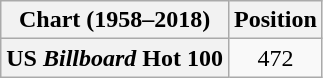<table class="wikitable plainrowheaders" style="text-align:center">
<tr>
<th>Chart (1958–2018)</th>
<th>Position</th>
</tr>
<tr>
<th scope="row">US <em>Billboard</em> Hot 100</th>
<td>472</td>
</tr>
</table>
